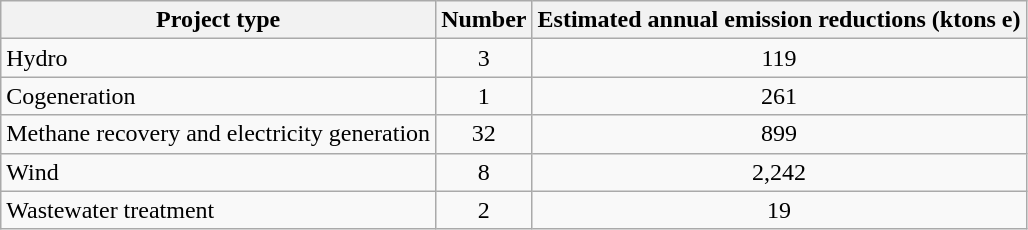<table class="wikitable">
<tr>
<th>Project type</th>
<th>Number</th>
<th>Estimated annual emission reductions (ktons e)</th>
</tr>
<tr>
<td>Hydro</td>
<td style="text-align:center;">3</td>
<td style="text-align:center;">119</td>
</tr>
<tr>
<td>Cogeneration</td>
<td style="text-align:center;">1</td>
<td style="text-align:center;">261</td>
</tr>
<tr>
<td>Methane recovery and electricity generation</td>
<td style="text-align:center;">32</td>
<td style="text-align:center;">899</td>
</tr>
<tr>
<td>Wind</td>
<td style="text-align:center;">8</td>
<td style="text-align:center;">2,242</td>
</tr>
<tr>
<td>Wastewater treatment</td>
<td style="text-align:center;">2</td>
<td style="text-align:center;">19</td>
</tr>
</table>
